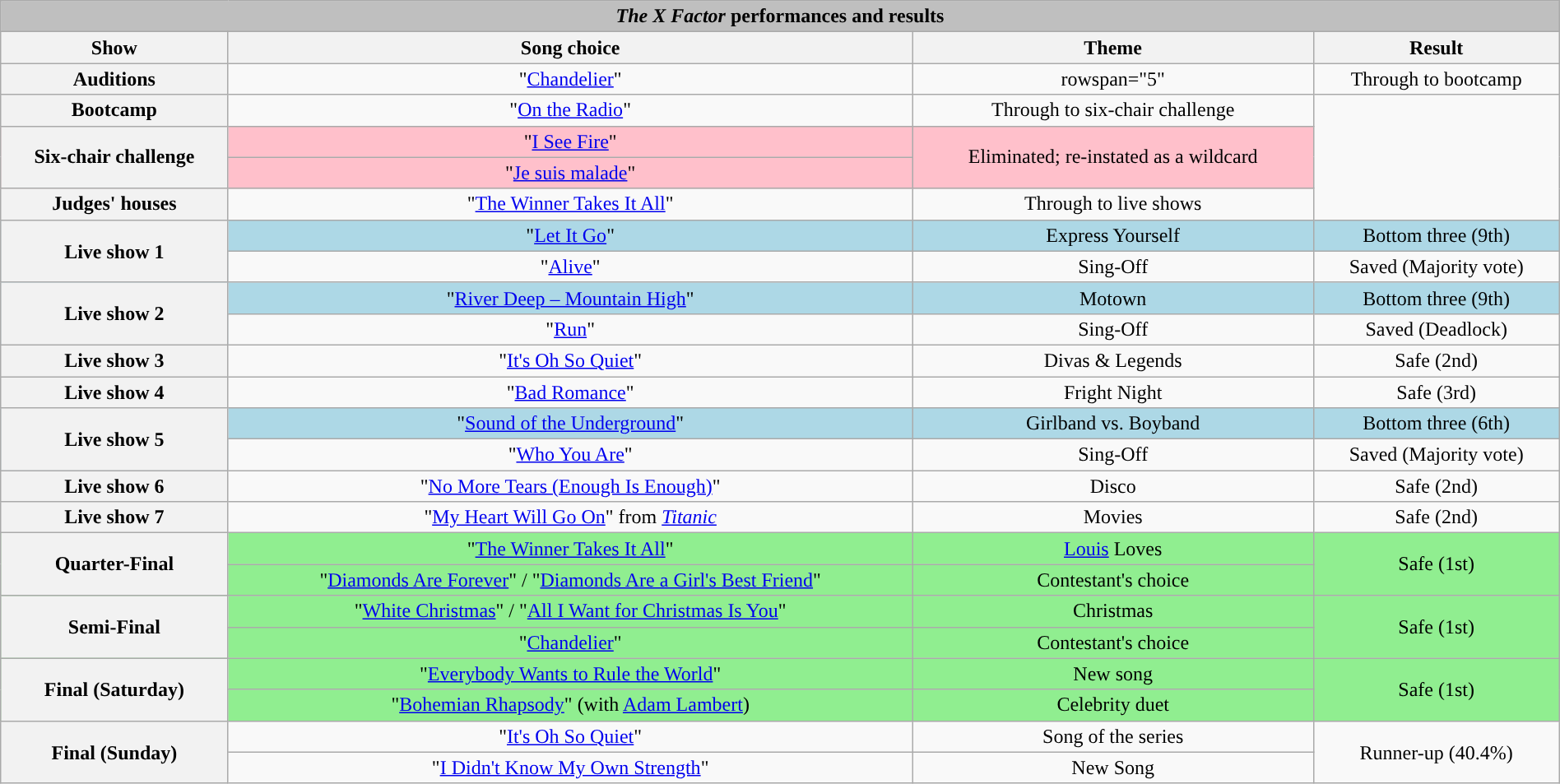<table class="wikitable collapsible collapsed" style="width:100%; margin:1em auto 1em auto; text-align:center;">
<tr>
<th colspan="4" style="background:#BFBFBF;"><em>The X Factor</em> performances and results</th>
</tr>
<tr>
<th style="text-align:centre;">Show</th>
<th style="text-align:centre;">Song choice</th>
<th style="text-align:centre;">Theme</th>
<th style="text-align:centre;">Result</th>
</tr>
<tr>
<th>Auditions</th>
<td>"<a href='#'>Chandelier</a>"</td>
<td>rowspan="5" </td>
<td>Through to bootcamp</td>
</tr>
<tr>
<th>Bootcamp</th>
<td>"<a href='#'>On the Radio</a>"</td>
<td>Through to six-chair challenge</td>
</tr>
<tr style="background:pink;">
<th rowspan=2>Six-chair challenge</th>
<td>"<a href='#'>I See Fire</a>"</td>
<td rowspan=2>Eliminated; re-instated as a wildcard</td>
</tr>
<tr style="background:pink;">
<td>"<a href='#'>Je suis malade</a>"</td>
</tr>
<tr>
<th>Judges' houses</th>
<td>"<a href='#'>The Winner Takes It All</a>"</td>
<td>Through to live shows</td>
</tr>
<tr style="background:lightblue;">
<th rowspan="2">Live show 1</th>
<td>"<a href='#'>Let It Go</a>"</td>
<td>Express Yourself</td>
<td>Bottom three (9th)</td>
</tr>
<tr>
<td>"<a href='#'>Alive</a>"</td>
<td>Sing-Off</td>
<td>Saved (Majority vote)</td>
</tr>
<tr style="background:lightblue;">
<th rowspan="2">Live show 2</th>
<td>"<a href='#'>River Deep – Mountain High</a>"</td>
<td>Motown</td>
<td>Bottom three (9th)</td>
</tr>
<tr>
<td>"<a href='#'>Run</a>"</td>
<td>Sing-Off</td>
<td>Saved (Deadlock)</td>
</tr>
<tr>
<th>Live show 3</th>
<td>"<a href='#'>It's Oh So Quiet</a>"</td>
<td>Divas & Legends</td>
<td>Safe (2nd)</td>
</tr>
<tr>
<th>Live show 4</th>
<td>"<a href='#'>Bad Romance</a>"</td>
<td>Fright Night</td>
<td>Safe (3rd)</td>
</tr>
<tr style="background:lightblue;">
<th rowspan="2">Live show 5</th>
<td>"<a href='#'>Sound of the Underground</a>"</td>
<td>Girlband vs. Boyband</td>
<td>Bottom three (6th)</td>
</tr>
<tr>
<td>"<a href='#'>Who You Are</a>"</td>
<td>Sing-Off</td>
<td>Saved (Majority vote)</td>
</tr>
<tr>
<th>Live show 6</th>
<td>"<a href='#'>No More Tears (Enough Is Enough)</a>"</td>
<td>Disco</td>
<td>Safe (2nd)</td>
</tr>
<tr>
<th>Live show 7</th>
<td>"<a href='#'>My Heart Will Go On</a>" from <em><a href='#'>Titanic</a></em></td>
<td>Movies</td>
<td>Safe (2nd)</td>
</tr>
<tr style="background:lightgreen;">
<th rowspan="2">Quarter-Final</th>
<td>"<a href='#'>The Winner Takes It All</a>"</td>
<td><a href='#'>Louis</a> Loves</td>
<td rowspan="2">Safe (1st)</td>
</tr>
<tr style="background:lightgreen;">
<td>"<a href='#'>Diamonds Are Forever</a>" / "<a href='#'>Diamonds Are a Girl's Best Friend</a>"</td>
<td>Contestant's choice</td>
</tr>
<tr style="background:lightgreen;">
<th rowspan="2">Semi-Final</th>
<td>"<a href='#'>White Christmas</a>" / "<a href='#'>All I Want for Christmas Is You</a>"</td>
<td>Christmas</td>
<td rowspan="2">Safe (1st)</td>
</tr>
<tr style="background:lightgreen;">
<td>"<a href='#'>Chandelier</a>"</td>
<td>Contestant's choice</td>
</tr>
<tr style="background:lightgreen;">
<th rowspan="2">Final (Saturday)</th>
<td>"<a href='#'>Everybody Wants to Rule the World</a>"</td>
<td>New song</td>
<td rowspan="2">Safe (1st)</td>
</tr>
<tr style="background:lightgreen;">
<td>"<a href='#'>Bohemian Rhapsody</a>" (with <a href='#'>Adam Lambert</a>)</td>
<td>Celebrity duet</td>
</tr>
<tr>
<th rowspan="2">Final (Sunday)</th>
<td>"<a href='#'>It's Oh So Quiet</a>"</td>
<td>Song of the series</td>
<td rowspan="2">Runner-up (40.4%)</td>
</tr>
<tr>
<td>"<a href='#'>I Didn't Know My Own Strength</a>"</td>
<td>New Song</td>
</tr>
</table>
